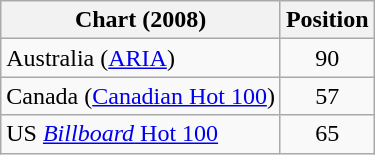<table class="wikitable sortable">
<tr>
<th>Chart (2008)</th>
<th>Position</th>
</tr>
<tr>
<td>Australia (<a href='#'>ARIA</a>)</td>
<td style="text-align:center;">90</td>
</tr>
<tr>
<td>Canada (<a href='#'>Canadian Hot 100</a>)</td>
<td style="text-align:center;">57</td>
</tr>
<tr>
<td>US <a href='#'><em>Billboard</em> Hot 100</a></td>
<td style="text-align:center;">65</td>
</tr>
</table>
